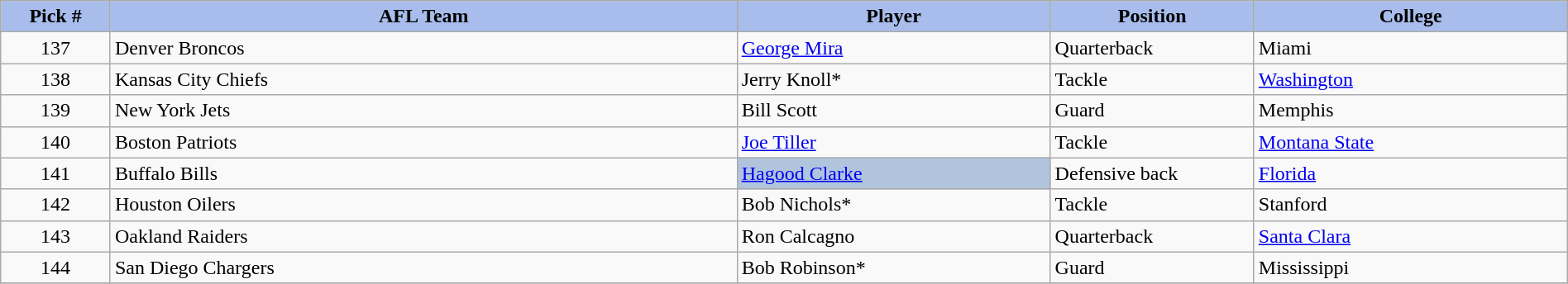<table class="wikitable sortable sortable" style="width: 100%">
<tr>
<th style="background:#A8BDEC;" width=7%>Pick #</th>
<th width=40% style="background:#A8BDEC;">AFL Team</th>
<th width=20% style="background:#A8BDEC;">Player</th>
<th width=13% style="background:#A8BDEC;">Position</th>
<th style="background:#A8BDEC;">College</th>
</tr>
<tr>
<td align=center>137</td>
<td>Denver Broncos</td>
<td><a href='#'>George Mira</a></td>
<td>Quarterback</td>
<td>Miami</td>
</tr>
<tr>
<td align=center>138</td>
<td>Kansas City Chiefs</td>
<td>Jerry Knoll*</td>
<td>Tackle</td>
<td><a href='#'>Washington</a></td>
</tr>
<tr>
<td align=center>139</td>
<td>New York Jets</td>
<td>Bill Scott</td>
<td>Guard</td>
<td>Memphis</td>
</tr>
<tr>
<td align=center>140</td>
<td>Boston Patriots</td>
<td><a href='#'>Joe Tiller</a></td>
<td>Tackle</td>
<td><a href='#'>Montana State</a></td>
</tr>
<tr>
<td align=center>141</td>
<td>Buffalo Bills</td>
<td bgcolor=lightsteelblue><a href='#'>Hagood Clarke</a></td>
<td>Defensive back</td>
<td><a href='#'>Florida</a></td>
</tr>
<tr>
<td align=center>142</td>
<td>Houston Oilers</td>
<td>Bob Nichols*</td>
<td>Tackle</td>
<td>Stanford</td>
</tr>
<tr>
<td align=center>143</td>
<td>Oakland Raiders</td>
<td>Ron Calcagno</td>
<td>Quarterback</td>
<td><a href='#'>Santa Clara</a></td>
</tr>
<tr>
<td align=center>144</td>
<td>San Diego Chargers</td>
<td>Bob Robinson*</td>
<td>Guard</td>
<td>Mississippi</td>
</tr>
<tr>
</tr>
</table>
